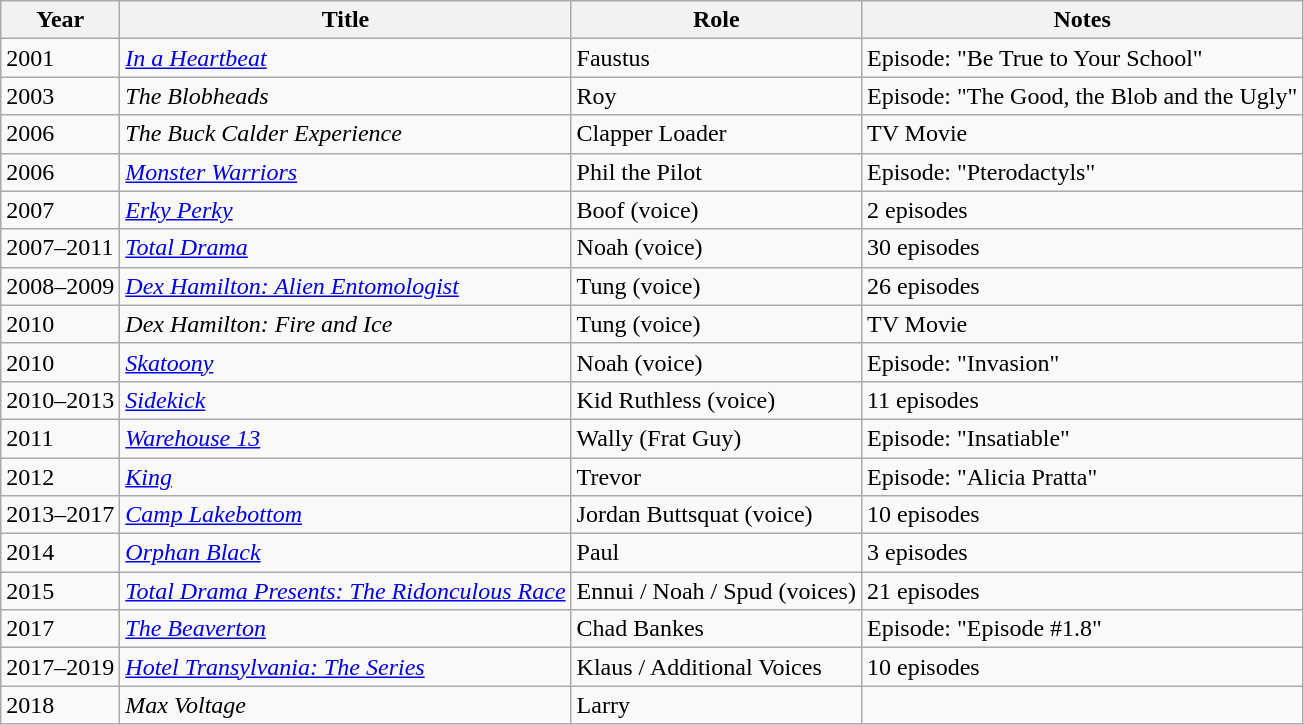<table class="wikitable sortable">
<tr>
<th>Year</th>
<th>Title</th>
<th>Role</th>
<th>Notes</th>
</tr>
<tr>
<td>2001</td>
<td><em><a href='#'>In a Heartbeat</a></em></td>
<td>Faustus</td>
<td>Episode: "Be True to Your School"</td>
</tr>
<tr>
<td>2003</td>
<td data-sort-value="Blobheads, The"><em>The Blobheads</em></td>
<td>Roy</td>
<td>Episode: "The Good, the Blob and the Ugly"</td>
</tr>
<tr>
<td>2006</td>
<td data-sort-value="Buck Calder Experience, The"><em>The Buck Calder Experience</em></td>
<td>Clapper Loader</td>
<td>TV Movie</td>
</tr>
<tr>
<td>2006</td>
<td><em><a href='#'>Monster Warriors</a></em></td>
<td>Phil the Pilot</td>
<td>Episode: "Pterodactyls"</td>
</tr>
<tr>
<td>2007</td>
<td><em><a href='#'>Erky Perky</a></em></td>
<td>Boof (voice)</td>
<td>2 episodes</td>
</tr>
<tr>
<td>2007–2011</td>
<td><em><a href='#'>Total Drama</a></em></td>
<td>Noah (voice)</td>
<td>30 episodes</td>
</tr>
<tr>
<td>2008–2009</td>
<td><em><a href='#'>Dex Hamilton: Alien Entomologist</a></em></td>
<td>Tung (voice)</td>
<td>26 episodes</td>
</tr>
<tr>
<td>2010</td>
<td><em>Dex Hamilton: Fire and Ice</em></td>
<td>Tung (voice)</td>
<td>TV Movie</td>
</tr>
<tr>
<td>2010</td>
<td><em><a href='#'>Skatoony</a></em></td>
<td>Noah (voice)</td>
<td>Episode: "Invasion"</td>
</tr>
<tr>
<td>2010–2013</td>
<td><em><a href='#'>Sidekick</a></em></td>
<td>Kid Ruthless (voice)</td>
<td>11 episodes</td>
</tr>
<tr>
<td>2011</td>
<td><em><a href='#'>Warehouse 13</a></em></td>
<td>Wally (Frat Guy)</td>
<td>Episode: "Insatiable"</td>
</tr>
<tr>
<td>2012</td>
<td><em><a href='#'>King</a></em></td>
<td>Trevor</td>
<td>Episode: "Alicia Pratta"</td>
</tr>
<tr>
<td>2013–2017</td>
<td><em><a href='#'>Camp Lakebottom</a></em></td>
<td>Jordan Buttsquat (voice)</td>
<td>10 episodes</td>
</tr>
<tr>
<td>2014</td>
<td><em><a href='#'>Orphan Black</a></em></td>
<td>Paul</td>
<td>3 episodes</td>
</tr>
<tr>
<td>2015</td>
<td><em><a href='#'>Total Drama Presents: The Ridonculous Race</a></em></td>
<td>Ennui / Noah / Spud (voices)</td>
<td>21 episodes</td>
</tr>
<tr>
<td>2017</td>
<td data-sort-value="Beaverton, The"><em><a href='#'>The Beaverton</a></em></td>
<td>Chad Bankes</td>
<td>Episode: "Episode #1.8"</td>
</tr>
<tr>
<td>2017–2019</td>
<td><em><a href='#'>Hotel Transylvania: The Series</a></em></td>
<td>Klaus / Additional Voices</td>
<td>10 episodes</td>
</tr>
<tr>
<td>2018</td>
<td><em>Max Voltage</em></td>
<td>Larry</td>
<td></td>
</tr>
</table>
